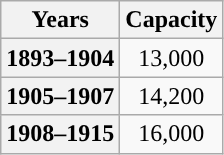<table class="wikitable">
<tr>
<th scope="row">Years</th>
<th scope="row">Capacity</th>
</tr>
<tr>
<th scope="row">1893–1904</th>
<td style="text-align:center">13,000</td>
</tr>
<tr>
<th scope="row">1905–1907</th>
<td style="text-align:center">14,200</td>
</tr>
<tr>
<th scope="row">1908–1915</th>
<td style="text-align:center">16,000</td>
</tr>
</table>
